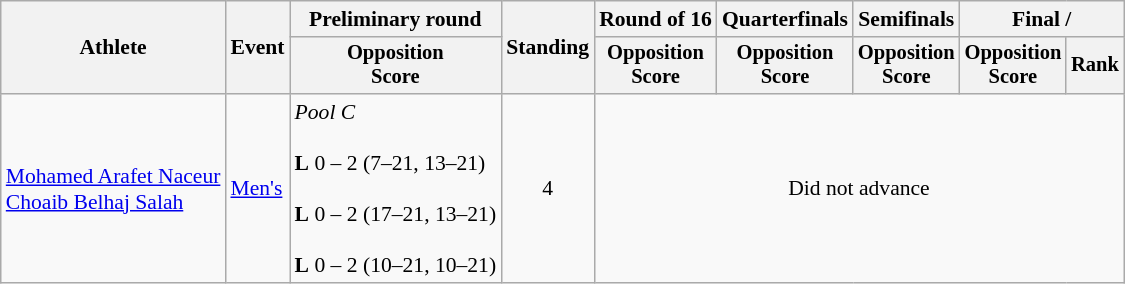<table class=wikitable style="font-size:90%">
<tr>
<th rowspan="2">Athlete</th>
<th rowspan="2">Event</th>
<th>Preliminary round</th>
<th rowspan="2">Standing</th>
<th>Round of 16</th>
<th>Quarterfinals</th>
<th>Semifinals</th>
<th colspan=2>Final / </th>
</tr>
<tr style="font-size:95%">
<th>Opposition<br>Score</th>
<th>Opposition<br>Score</th>
<th>Opposition<br>Score</th>
<th>Opposition<br>Score</th>
<th>Opposition<br>Score</th>
<th>Rank</th>
</tr>
<tr align=center>
<td align=left><a href='#'>Mohamed Arafet Naceur</a><br><a href='#'>Choaib Belhaj Salah</a></td>
<td align=left><a href='#'>Men's</a></td>
<td align=left><em>Pool C</em><br><br><strong>L</strong> 0 – 2 (7–21, 13–21)<br><br><strong>L</strong> 0 – 2 (17–21, 13–21)<br><br><strong>L</strong> 0 – 2 (10–21, 10–21)</td>
<td>4</td>
<td colspan=5>Did not advance</td>
</tr>
</table>
